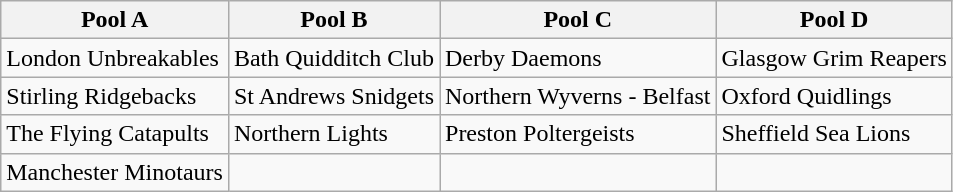<table class="wikitable">
<tr>
<th>Pool A</th>
<th>Pool B</th>
<th>Pool C</th>
<th>Pool D</th>
</tr>
<tr>
<td>London Unbreakables</td>
<td>Bath Quidditch Club</td>
<td>Derby Daemons</td>
<td>Glasgow Grim Reapers</td>
</tr>
<tr>
<td>Stirling Ridgebacks</td>
<td>St Andrews Snidgets</td>
<td>Northern Wyverns - Belfast</td>
<td>Oxford Quidlings</td>
</tr>
<tr>
<td>The Flying Catapults</td>
<td>Northern Lights</td>
<td>Preston Poltergeists</td>
<td>Sheffield Sea Lions</td>
</tr>
<tr>
<td>Manchester Minotaurs</td>
<td></td>
<td></td>
<td></td>
</tr>
</table>
